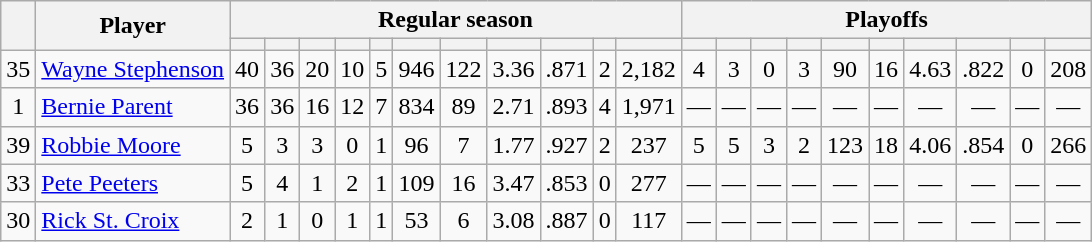<table class="wikitable plainrowheaders" style="text-align:center;">
<tr>
<th scope="col" rowspan="2"></th>
<th scope="col" rowspan="2">Player</th>
<th scope=colgroup colspan=11>Regular season</th>
<th scope=colgroup colspan=10>Playoffs</th>
</tr>
<tr>
<th scope="col"></th>
<th scope="col"></th>
<th scope="col"></th>
<th scope="col"></th>
<th scope="col"></th>
<th scope="col"></th>
<th scope="col"></th>
<th scope="col"></th>
<th scope="col"></th>
<th scope="col"></th>
<th scope="col"></th>
<th scope="col"></th>
<th scope="col"></th>
<th scope="col"></th>
<th scope="col"></th>
<th scope="col"></th>
<th scope="col"></th>
<th scope="col"></th>
<th scope="col"></th>
<th scope="col"></th>
<th scope="col"></th>
</tr>
<tr>
<td scope="row">35</td>
<td align="left"><a href='#'>Wayne Stephenson</a></td>
<td>40</td>
<td>36</td>
<td>20</td>
<td>10</td>
<td>5</td>
<td>946</td>
<td>122</td>
<td>3.36</td>
<td>.871</td>
<td>2</td>
<td>2,182</td>
<td>4</td>
<td>3</td>
<td>0</td>
<td>3</td>
<td>90</td>
<td>16</td>
<td>4.63</td>
<td>.822</td>
<td>0</td>
<td>208</td>
</tr>
<tr>
<td scope="row">1</td>
<td align="left"><a href='#'>Bernie Parent</a></td>
<td>36</td>
<td>36</td>
<td>16</td>
<td>12</td>
<td>7</td>
<td>834</td>
<td>89</td>
<td>2.71</td>
<td>.893</td>
<td>4</td>
<td>1,971</td>
<td>—</td>
<td>—</td>
<td>—</td>
<td>—</td>
<td>—</td>
<td>—</td>
<td>—</td>
<td>—</td>
<td>—</td>
<td>—</td>
</tr>
<tr>
<td scope="row">39</td>
<td align="left"><a href='#'>Robbie Moore</a></td>
<td>5</td>
<td>3</td>
<td>3</td>
<td>0</td>
<td>1</td>
<td>96</td>
<td>7</td>
<td>1.77</td>
<td>.927</td>
<td>2</td>
<td>237</td>
<td>5</td>
<td>5</td>
<td>3</td>
<td>2</td>
<td>123</td>
<td>18</td>
<td>4.06</td>
<td>.854</td>
<td>0</td>
<td>266</td>
</tr>
<tr>
<td scope="row">33</td>
<td align="left"><a href='#'>Pete Peeters</a></td>
<td>5</td>
<td>4</td>
<td>1</td>
<td>2</td>
<td>1</td>
<td>109</td>
<td>16</td>
<td>3.47</td>
<td>.853</td>
<td>0</td>
<td>277</td>
<td>—</td>
<td>—</td>
<td>—</td>
<td>—</td>
<td>—</td>
<td>—</td>
<td>—</td>
<td>—</td>
<td>—</td>
<td>—</td>
</tr>
<tr>
<td scope="row">30</td>
<td align="left"><a href='#'>Rick St. Croix</a></td>
<td>2</td>
<td>1</td>
<td>0</td>
<td>1</td>
<td>1</td>
<td>53</td>
<td>6</td>
<td>3.08</td>
<td>.887</td>
<td>0</td>
<td>117</td>
<td>—</td>
<td>—</td>
<td>—</td>
<td>—</td>
<td>—</td>
<td>—</td>
<td>—</td>
<td>—</td>
<td>—</td>
<td>—</td>
</tr>
</table>
